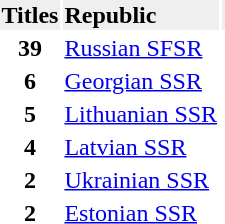<table>
<tr style=background:#efefef;font-weight:bold>
<td>Titles</td>
<td>Republic</td>
<td></td>
</tr>
<tr>
<td style=text-align:center;vertical-align:top><strong>39</strong></td>
<td> <a href='#'>Russian SFSR</a></td>
</tr>
<tr>
<td style=text-align:center;vertical-align:top><strong>6</strong></td>
<td> <a href='#'>Georgian SSR</a></td>
</tr>
<tr>
<td style=text-align:center;vertical-align:top><strong>5</strong></td>
<td> <a href='#'>Lithuanian SSR</a></td>
</tr>
<tr>
<td style=text-align:center;vertical-align:top><strong>4</strong></td>
<td> <a href='#'>Latvian SSR</a></td>
</tr>
<tr>
<td style=text-align:center;vertical-align:top><strong>2</strong></td>
<td> <a href='#'>Ukrainian SSR</a></td>
</tr>
<tr>
<td style=text-align:center;vertical-align:top><strong>2</strong></td>
<td> <a href='#'>Estonian SSR</a></td>
</tr>
</table>
